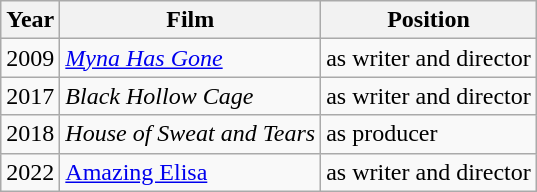<table class="wikitable">
<tr>
<th>Year</th>
<th>Film</th>
<th>Position</th>
</tr>
<tr>
<td>2009</td>
<td><em><a href='#'>Myna Has Gone</a></em></td>
<td>as writer and director</td>
</tr>
<tr>
<td>2017</td>
<td><em>Black Hollow Cage</em></td>
<td>as writer and director</td>
</tr>
<tr>
<td>2018</td>
<td><em>House of Sweat and Tears</em></td>
<td>as producer</td>
</tr>
<tr>
<td>2022</td>
<td><a href='#'>Amazing Elisa</a></td>
<td>as writer and director</td>
</tr>
</table>
